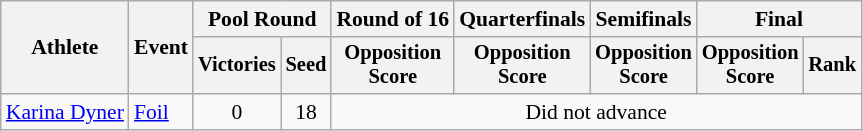<table class=wikitable style="font-size:90%">
<tr>
<th rowspan="2">Athlete</th>
<th rowspan="2">Event</th>
<th colspan=2>Pool Round</th>
<th>Round of 16</th>
<th>Quarterfinals</th>
<th>Semifinals</th>
<th colspan=2>Final</th>
</tr>
<tr style="font-size:95%">
<th>Victories</th>
<th>Seed</th>
<th>Opposition<br>Score</th>
<th>Opposition<br>Score</th>
<th>Opposition<br>Score</th>
<th>Opposition<br>Score</th>
<th>Rank</th>
</tr>
<tr align=center>
<td align=left><a href='#'>Karina Dyner</a></td>
<td align=left><a href='#'>Foil</a></td>
<td>0</td>
<td>18</td>
<td colspan=5>Did not advance</td>
</tr>
</table>
